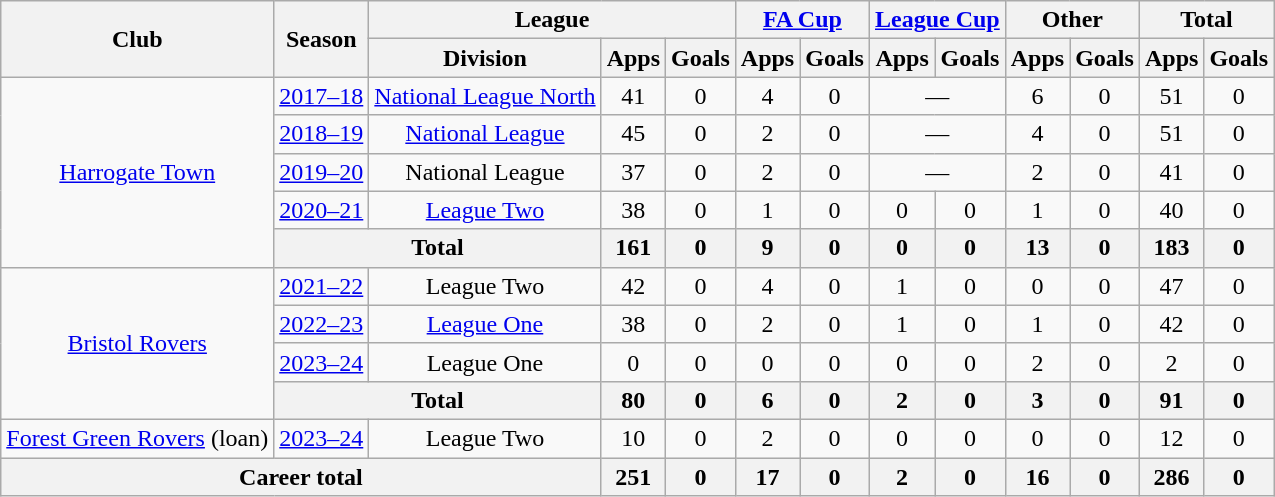<table class="wikitable" style="text-align: center">
<tr>
<th rowspan="2">Club</th>
<th rowspan="2">Season</th>
<th colspan="3">League</th>
<th colspan="2"><a href='#'>FA Cup</a></th>
<th colspan="2"><a href='#'>League Cup</a></th>
<th colspan="2">Other</th>
<th colspan="2">Total</th>
</tr>
<tr>
<th>Division</th>
<th>Apps</th>
<th>Goals</th>
<th>Apps</th>
<th>Goals</th>
<th>Apps</th>
<th>Goals</th>
<th>Apps</th>
<th>Goals</th>
<th>Apps</th>
<th>Goals</th>
</tr>
<tr>
<td rowspan="5"><a href='#'>Harrogate Town</a></td>
<td><a href='#'>2017–18</a></td>
<td><a href='#'>National League North</a></td>
<td>41</td>
<td>0</td>
<td>4</td>
<td>0</td>
<td colspan="2">—</td>
<td>6</td>
<td>0</td>
<td>51</td>
<td>0</td>
</tr>
<tr>
<td><a href='#'>2018–19</a></td>
<td><a href='#'>National League</a></td>
<td>45</td>
<td>0</td>
<td>2</td>
<td>0</td>
<td colspan="2">—</td>
<td>4</td>
<td>0</td>
<td>51</td>
<td>0</td>
</tr>
<tr>
<td><a href='#'>2019–20</a></td>
<td>National League</td>
<td>37</td>
<td>0</td>
<td>2</td>
<td>0</td>
<td colspan="2">—</td>
<td>2</td>
<td>0</td>
<td>41</td>
<td>0</td>
</tr>
<tr>
<td><a href='#'>2020–21</a></td>
<td><a href='#'>League Two</a></td>
<td>38</td>
<td>0</td>
<td>1</td>
<td>0</td>
<td>0</td>
<td>0</td>
<td>1</td>
<td>0</td>
<td>40</td>
<td>0</td>
</tr>
<tr>
<th colspan="2">Total</th>
<th>161</th>
<th>0</th>
<th>9</th>
<th>0</th>
<th>0</th>
<th>0</th>
<th>13</th>
<th>0</th>
<th>183</th>
<th>0</th>
</tr>
<tr>
<td rowspan="4"><a href='#'>Bristol Rovers</a></td>
<td><a href='#'>2021–22</a></td>
<td>League Two</td>
<td>42</td>
<td>0</td>
<td>4</td>
<td>0</td>
<td>1</td>
<td>0</td>
<td>0</td>
<td>0</td>
<td>47</td>
<td>0</td>
</tr>
<tr>
<td><a href='#'>2022–23</a></td>
<td><a href='#'>League One</a></td>
<td>38</td>
<td>0</td>
<td>2</td>
<td>0</td>
<td>1</td>
<td>0</td>
<td>1</td>
<td>0</td>
<td>42</td>
<td>0</td>
</tr>
<tr>
<td><a href='#'>2023–24</a></td>
<td>League One</td>
<td>0</td>
<td>0</td>
<td>0</td>
<td>0</td>
<td>0</td>
<td>0</td>
<td>2</td>
<td>0</td>
<td>2</td>
<td>0</td>
</tr>
<tr>
<th colspan="2">Total</th>
<th>80</th>
<th>0</th>
<th>6</th>
<th>0</th>
<th>2</th>
<th>0</th>
<th>3</th>
<th>0</th>
<th>91</th>
<th>0</th>
</tr>
<tr>
<td><a href='#'>Forest Green Rovers</a> (loan)</td>
<td><a href='#'>2023–24</a></td>
<td>League Two</td>
<td>10</td>
<td>0</td>
<td>2</td>
<td>0</td>
<td>0</td>
<td>0</td>
<td>0</td>
<td>0</td>
<td>12</td>
<td>0</td>
</tr>
<tr>
<th colspan="3">Career total</th>
<th>251</th>
<th>0</th>
<th>17</th>
<th>0</th>
<th>2</th>
<th>0</th>
<th>16</th>
<th>0</th>
<th>286</th>
<th>0</th>
</tr>
</table>
